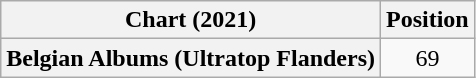<table class="wikitable plainrowheaders" style="text-align:center">
<tr>
<th scope="col">Chart (2021)</th>
<th scope="col">Position</th>
</tr>
<tr>
<th scope="row">Belgian Albums (Ultratop Flanders)</th>
<td>69</td>
</tr>
</table>
